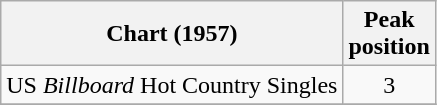<table class="wikitable sortable">
<tr>
<th align="left">Chart (1957)</th>
<th align="center">Peak<br>position</th>
</tr>
<tr>
<td align="left">US <em>Billboard</em> Hot Country Singles</td>
<td align="center">3</td>
</tr>
<tr>
</tr>
</table>
